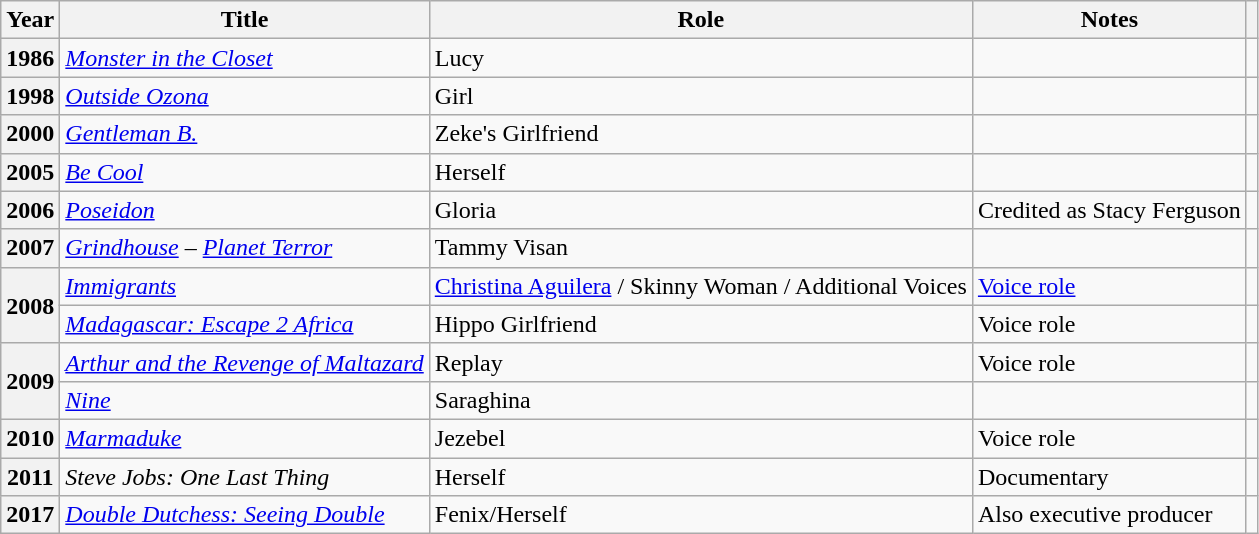<table class="wikitable plainrowheaders sortable">
<tr>
<th scope="col">Year</th>
<th scope="col">Title</th>
<th scope="col">Role</th>
<th scope="col" class="unsortable">Notes</th>
<th scope="col" class="unsortable"></th>
</tr>
<tr>
<th scope="row">1986</th>
<td><em><a href='#'>Monster in the Closet</a></em></td>
<td>Lucy</td>
<td></td>
<td style="text-align:center;"></td>
</tr>
<tr>
<th scope="row">1998</th>
<td><em><a href='#'>Outside Ozona</a></em></td>
<td>Girl</td>
<td></td>
<td style="text-align:center;"></td>
</tr>
<tr>
<th scope="row">2000</th>
<td><a href='#'><em>Gentleman B.</em></a></td>
<td>Zeke's Girlfriend</td>
<td></td>
<td style="text-align:center;"></td>
</tr>
<tr>
<th scope="row">2005</th>
<td><em><a href='#'>Be Cool</a></em></td>
<td>Herself</td>
<td></td>
<td style="text-align:center;"></td>
</tr>
<tr>
<th scope="row">2006</th>
<td><em><a href='#'>Poseidon</a></em></td>
<td>Gloria</td>
<td>Credited as Stacy Ferguson</td>
<td style="text-align:center;"></td>
</tr>
<tr>
<th scope="row">2007</th>
<td><a href='#'><em>Grindhouse</em></a> <em>– <a href='#'>Planet Terror</a></em></td>
<td>Tammy Visan</td>
<td></td>
<td style="text-align:center;"></td>
</tr>
<tr>
<th rowspan="2" ! scope="row">2008</th>
<td><em><a href='#'>Immigrants</a></em></td>
<td><a href='#'>Christina Aguilera</a> / Skinny Woman / Additional Voices</td>
<td><a href='#'>Voice role</a></td>
<td style="text-align:center;"></td>
</tr>
<tr>
<td><em><a href='#'>Madagascar: Escape 2 Africa</a></em></td>
<td>Hippo Girlfriend</td>
<td>Voice role</td>
</tr>
<tr>
<th rowspan="2" ! scope="row">2009</th>
<td><em><a href='#'>Arthur and the Revenge of Maltazard</a></em></td>
<td>Replay</td>
<td>Voice role</td>
<td style="text-align:center;"></td>
</tr>
<tr>
<td><em><a href='#'>Nine</a></em></td>
<td>Saraghina</td>
<td></td>
<td style="text-align:center;"></td>
</tr>
<tr>
<th scope="row">2010</th>
<td><em><a href='#'>Marmaduke</a></em></td>
<td>Jezebel</td>
<td>Voice role</td>
<td style="text-align:center;"></td>
</tr>
<tr>
<th scope="row">2011</th>
<td><em>Steve Jobs: One Last Thing</em></td>
<td>Herself</td>
<td>Documentary</td>
<td style="text-align:center;"></td>
</tr>
<tr>
<th scope="row">2017</th>
<td><em><a href='#'>Double Dutchess: Seeing Double</a></em></td>
<td>Fenix/Herself</td>
<td>Also executive producer</td>
<td style="text-align:center;"></td>
</tr>
</table>
